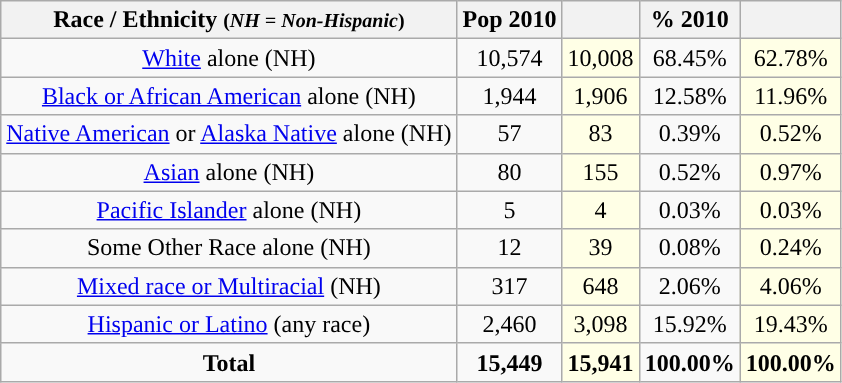<table class="wikitable" style="text-align:center;">
<tr>
<th>Race / Ethnicity <small>(<em>NH = Non-Hispanic</em>)</small></th>
<th>Pop 2010</th>
<th></th>
<th>% 2010</th>
<th></th>
</tr>
<tr>
<td><a href='#'>White</a> alone (NH)</td>
<td>10,574</td>
<td style='background: #ffffe6;'>10,008</td>
<td>68.45%</td>
<td style='background: #ffffe6;'>62.78%</td>
</tr>
<tr>
<td><a href='#'>Black or African American</a> alone (NH)</td>
<td>1,944</td>
<td style='background: #ffffe6;'>1,906</td>
<td>12.58%</td>
<td style='background: #ffffe6;'>11.96%</td>
</tr>
<tr>
<td><a href='#'>Native American</a> or <a href='#'>Alaska Native</a> alone (NH)</td>
<td>57</td>
<td style='background: #ffffe6;'>83</td>
<td>0.39%</td>
<td style='background: #ffffe6;'>0.52%</td>
</tr>
<tr>
<td><a href='#'>Asian</a> alone (NH)</td>
<td>80</td>
<td style='background: #ffffe6;'>155</td>
<td>0.52%</td>
<td style='background: #ffffe6;'>0.97%</td>
</tr>
<tr>
<td><a href='#'>Pacific Islander</a> alone (NH)</td>
<td>5</td>
<td style='background: #ffffe6;'>4</td>
<td>0.03%</td>
<td style='background: #ffffe6;'>0.03%</td>
</tr>
<tr>
<td>Some Other Race alone (NH)</td>
<td>12</td>
<td style='background: #ffffe6;'>39</td>
<td>0.08%</td>
<td style='background: #ffffe6;'>0.24%</td>
</tr>
<tr>
<td><a href='#'>Mixed race or Multiracial</a> (NH)</td>
<td>317</td>
<td style='background: #ffffe6;'>648</td>
<td>2.06%</td>
<td style='background: #ffffe6;'>4.06%</td>
</tr>
<tr>
<td><a href='#'>Hispanic or Latino</a> (any race)</td>
<td>2,460</td>
<td style='background: #ffffe6;'>3,098</td>
<td>15.92%</td>
<td style='background: #ffffe6;'>19.43%</td>
</tr>
<tr>
<td><strong>Total</strong></td>
<td><strong>15,449</strong></td>
<td style='background: #ffffe6;'><strong>15,941</strong></td>
<td><strong>100.00%</strong></td>
<td style='background: #ffffe6;'><strong>100.00%</strong></td>
</tr>
</table>
